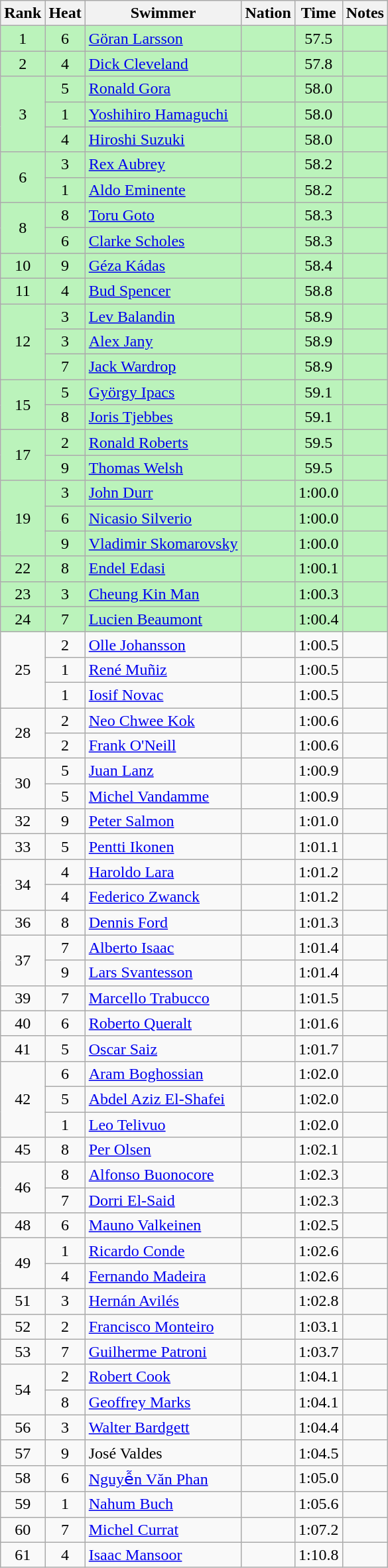<table class="wikitable sortable" style=text-align:center>
<tr>
<th>Rank</th>
<th>Heat</th>
<th>Swimmer</th>
<th>Nation</th>
<th>Time</th>
<th>Notes</th>
</tr>
<tr bgcolor=#bbf3bb>
<td>1</td>
<td>6</td>
<td align=left><a href='#'>Göran Larsson</a></td>
<td align=left></td>
<td data-sort-value=0:57.5>57.5</td>
<td></td>
</tr>
<tr bgcolor=#bbf3bb>
<td>2</td>
<td>4</td>
<td align=left><a href='#'>Dick Cleveland</a></td>
<td align=left></td>
<td data-sort-value=0:57.8>57.8</td>
<td></td>
</tr>
<tr bgcolor=#bbf3bb>
<td rowspan=3>3</td>
<td>5</td>
<td align=left><a href='#'>Ronald Gora</a></td>
<td align=left></td>
<td data-sort-value=0:58.0>58.0</td>
<td></td>
</tr>
<tr bgcolor=#bbf3bb>
<td>1</td>
<td align=left><a href='#'>Yoshihiro Hamaguchi</a></td>
<td align=left></td>
<td data-sort-value=0:58.0>58.0</td>
<td></td>
</tr>
<tr bgcolor=#bbf3bb>
<td>4</td>
<td align=left><a href='#'>Hiroshi Suzuki</a></td>
<td align=left></td>
<td data-sort-value=0:58.0>58.0</td>
<td></td>
</tr>
<tr bgcolor=#bbf3bb>
<td rowspan=2>6</td>
<td>3</td>
<td align=left><a href='#'>Rex Aubrey</a></td>
<td align=left></td>
<td data-sort-value=0:58.2>58.2</td>
<td></td>
</tr>
<tr bgcolor=#bbf3bb>
<td>1</td>
<td align=left><a href='#'>Aldo Eminente</a></td>
<td align=left></td>
<td data-sort-value=0:58.2>58.2</td>
<td></td>
</tr>
<tr bgcolor=#bbf3bb>
<td rowspan=2>8</td>
<td>8</td>
<td align=left><a href='#'>Toru Goto</a></td>
<td align=left></td>
<td data-sort-value=0:58.3>58.3</td>
<td></td>
</tr>
<tr bgcolor=#bbf3bb>
<td>6</td>
<td align=left><a href='#'>Clarke Scholes</a></td>
<td align=left></td>
<td data-sort-value=0:58.3>58.3</td>
<td></td>
</tr>
<tr bgcolor=#bbf3bb>
<td>10</td>
<td>9</td>
<td align=left><a href='#'>Géza Kádas</a></td>
<td align=left></td>
<td data-sort-value=0:58.4>58.4</td>
<td></td>
</tr>
<tr bgcolor=#bbf3bb>
<td>11</td>
<td>4</td>
<td align=left><a href='#'>Bud Spencer</a></td>
<td align=left></td>
<td data-sort-value=0:58.8>58.8</td>
<td></td>
</tr>
<tr bgcolor=#bbf3bb>
<td rowspan=3>12</td>
<td>3</td>
<td align=left><a href='#'>Lev Balandin</a></td>
<td align=left></td>
<td data-sort-value=0:58.9>58.9</td>
<td></td>
</tr>
<tr bgcolor=#bbf3bb>
<td>3</td>
<td align=left><a href='#'>Alex Jany</a></td>
<td align=left></td>
<td data-sort-value=0:58.9>58.9</td>
<td></td>
</tr>
<tr bgcolor=#bbf3bb>
<td>7</td>
<td align=left><a href='#'>Jack Wardrop</a></td>
<td align=left></td>
<td data-sort-value=0:58.9>58.9</td>
<td></td>
</tr>
<tr bgcolor=#bbf3bb>
<td rowspan=2>15</td>
<td>5</td>
<td align=left><a href='#'>György Ipacs</a></td>
<td align=left></td>
<td data-sort-value=0:59.1>59.1</td>
<td></td>
</tr>
<tr bgcolor=#bbf3bb>
<td>8</td>
<td align=left><a href='#'>Joris Tjebbes</a></td>
<td align=left></td>
<td data-sort-value=0:59.1>59.1</td>
<td></td>
</tr>
<tr bgcolor=#bbf3bb>
<td rowspan=2>17</td>
<td>2</td>
<td align=left><a href='#'>Ronald Roberts</a></td>
<td align=left></td>
<td data-sort-value=0:59.5>59.5</td>
<td></td>
</tr>
<tr bgcolor=#bbf3bb>
<td>9</td>
<td align=left><a href='#'>Thomas Welsh</a></td>
<td align=left></td>
<td data-sort-value=0:59.5>59.5</td>
<td></td>
</tr>
<tr bgcolor=#bbf3bb>
<td rowspan=3>19</td>
<td>3</td>
<td align=left><a href='#'>John Durr</a></td>
<td align=left></td>
<td>1:00.0</td>
<td></td>
</tr>
<tr bgcolor=#bbf3bb>
<td>6</td>
<td align=left><a href='#'>Nicasio Silverio</a></td>
<td align=left></td>
<td>1:00.0</td>
<td></td>
</tr>
<tr bgcolor=#bbf3bb>
<td>9</td>
<td align=left><a href='#'>Vladimir Skomarovsky</a></td>
<td align=left></td>
<td>1:00.0</td>
<td></td>
</tr>
<tr bgcolor=#bbf3bb>
<td>22</td>
<td>8</td>
<td align=left><a href='#'>Endel Edasi</a></td>
<td align=left></td>
<td>1:00.1</td>
<td></td>
</tr>
<tr bgcolor=bbf3bb>
<td>23</td>
<td>3</td>
<td align=left><a href='#'>Cheung Kin Man</a></td>
<td align=left></td>
<td>1:00.3</td>
<td></td>
</tr>
<tr bgcolor=#bbf3bb>
<td>24</td>
<td>7</td>
<td align=left><a href='#'>Lucien Beaumont</a></td>
<td align=left></td>
<td>1:00.4</td>
<td></td>
</tr>
<tr>
<td rowspan=3>25</td>
<td>2</td>
<td align=left><a href='#'>Olle Johansson</a></td>
<td align=left></td>
<td>1:00.5</td>
<td></td>
</tr>
<tr>
<td>1</td>
<td align=left><a href='#'>René Muñiz</a></td>
<td align=left></td>
<td>1:00.5</td>
<td></td>
</tr>
<tr>
<td>1</td>
<td align=left><a href='#'>Iosif Novac</a></td>
<td align=left></td>
<td>1:00.5</td>
<td></td>
</tr>
<tr>
<td rowspan=2>28</td>
<td>2</td>
<td align=left><a href='#'>Neo Chwee Kok</a></td>
<td align=left></td>
<td>1:00.6</td>
<td></td>
</tr>
<tr>
<td>2</td>
<td align=left><a href='#'>Frank O'Neill</a></td>
<td align=left></td>
<td>1:00.6</td>
<td></td>
</tr>
<tr>
<td rowspan=2>30</td>
<td>5</td>
<td align=left><a href='#'>Juan Lanz</a></td>
<td align=left></td>
<td>1:00.9</td>
<td></td>
</tr>
<tr>
<td>5</td>
<td align=left><a href='#'>Michel Vandamme</a></td>
<td align=left></td>
<td>1:00.9</td>
<td></td>
</tr>
<tr>
<td>32</td>
<td>9</td>
<td align=left><a href='#'>Peter Salmon</a></td>
<td align=left></td>
<td>1:01.0</td>
<td></td>
</tr>
<tr>
<td>33</td>
<td>5</td>
<td align=left><a href='#'>Pentti Ikonen</a></td>
<td align=left></td>
<td>1:01.1</td>
<td></td>
</tr>
<tr>
<td rowspan=2>34</td>
<td>4</td>
<td align=left><a href='#'>Haroldo Lara</a></td>
<td align=left></td>
<td>1:01.2</td>
<td></td>
</tr>
<tr>
<td>4</td>
<td align=left><a href='#'>Federico Zwanck</a></td>
<td align=left></td>
<td>1:01.2</td>
<td></td>
</tr>
<tr>
<td>36</td>
<td>8</td>
<td align=left><a href='#'>Dennis Ford</a></td>
<td align=left></td>
<td>1:01.3</td>
<td></td>
</tr>
<tr>
<td rowspan=2>37</td>
<td>7</td>
<td align=left><a href='#'>Alberto Isaac</a></td>
<td align=left></td>
<td>1:01.4</td>
<td></td>
</tr>
<tr>
<td>9</td>
<td align=left><a href='#'>Lars Svantesson</a></td>
<td align=left></td>
<td>1:01.4</td>
<td></td>
</tr>
<tr>
<td>39</td>
<td>7</td>
<td align=left><a href='#'>Marcello Trabucco</a></td>
<td align=left></td>
<td>1:01.5</td>
<td></td>
</tr>
<tr>
<td>40</td>
<td>6</td>
<td align=left><a href='#'>Roberto Queralt</a></td>
<td align=left></td>
<td>1:01.6</td>
<td></td>
</tr>
<tr>
<td>41</td>
<td>5</td>
<td align=left><a href='#'>Oscar Saiz</a></td>
<td align=left></td>
<td>1:01.7</td>
<td></td>
</tr>
<tr>
<td rowspan=3>42</td>
<td>6</td>
<td align=left><a href='#'>Aram Boghossian</a></td>
<td align=left></td>
<td>1:02.0</td>
<td></td>
</tr>
<tr>
<td>5</td>
<td align=left><a href='#'>Abdel Aziz El-Shafei</a></td>
<td align=left></td>
<td>1:02.0</td>
<td></td>
</tr>
<tr>
<td>1</td>
<td align=left><a href='#'>Leo Telivuo</a></td>
<td align=left></td>
<td>1:02.0</td>
<td></td>
</tr>
<tr>
<td>45</td>
<td>8</td>
<td align=left><a href='#'>Per Olsen</a></td>
<td align=left></td>
<td>1:02.1</td>
<td></td>
</tr>
<tr>
<td rowspan=2>46</td>
<td>8</td>
<td align=left><a href='#'>Alfonso Buonocore</a></td>
<td align=left></td>
<td>1:02.3</td>
<td></td>
</tr>
<tr>
<td>7</td>
<td align=left><a href='#'>Dorri El-Said</a></td>
<td align=left></td>
<td>1:02.3</td>
<td></td>
</tr>
<tr>
<td>48</td>
<td>6</td>
<td align=left><a href='#'>Mauno Valkeinen</a></td>
<td align=left></td>
<td>1:02.5</td>
<td></td>
</tr>
<tr>
<td rowspan=2>49</td>
<td>1</td>
<td align=left><a href='#'>Ricardo Conde</a></td>
<td align=left></td>
<td>1:02.6</td>
<td></td>
</tr>
<tr>
<td>4</td>
<td align=left><a href='#'>Fernando Madeira</a></td>
<td align=left></td>
<td>1:02.6</td>
<td></td>
</tr>
<tr>
<td>51</td>
<td>3</td>
<td align=left><a href='#'>Hernán Avilés</a></td>
<td align=left></td>
<td>1:02.8</td>
<td></td>
</tr>
<tr>
<td>52</td>
<td>2</td>
<td align=left><a href='#'>Francisco Monteiro</a></td>
<td align=left></td>
<td>1:03.1</td>
<td></td>
</tr>
<tr>
<td>53</td>
<td>7</td>
<td align=left><a href='#'>Guilherme Patroni</a></td>
<td align=left></td>
<td>1:03.7</td>
<td></td>
</tr>
<tr>
<td rowspan=2>54</td>
<td>2</td>
<td align=left><a href='#'>Robert Cook</a></td>
<td align=left></td>
<td>1:04.1</td>
<td></td>
</tr>
<tr>
<td>8</td>
<td align=left><a href='#'>Geoffrey Marks</a></td>
<td align=left></td>
<td>1:04.1</td>
<td></td>
</tr>
<tr>
<td>56</td>
<td>3</td>
<td align=left><a href='#'>Walter Bardgett</a></td>
<td align=left></td>
<td>1:04.4</td>
<td></td>
</tr>
<tr>
<td>57</td>
<td>9</td>
<td align=left>José Valdes</td>
<td align=left></td>
<td>1:04.5</td>
<td></td>
</tr>
<tr>
<td>58</td>
<td>6</td>
<td align=left><a href='#'>Nguyễn Văn Phan</a></td>
<td align=left></td>
<td>1:05.0</td>
<td></td>
</tr>
<tr>
<td>59</td>
<td>1</td>
<td align=left><a href='#'>Nahum Buch</a></td>
<td align=left></td>
<td>1:05.6</td>
<td></td>
</tr>
<tr>
<td>60</td>
<td>7</td>
<td align=left><a href='#'>Michel Currat</a></td>
<td align=left></td>
<td>1:07.2</td>
<td></td>
</tr>
<tr>
<td>61</td>
<td>4</td>
<td align=left><a href='#'>Isaac Mansoor</a></td>
<td align=left></td>
<td>1:10.8</td>
<td></td>
</tr>
</table>
